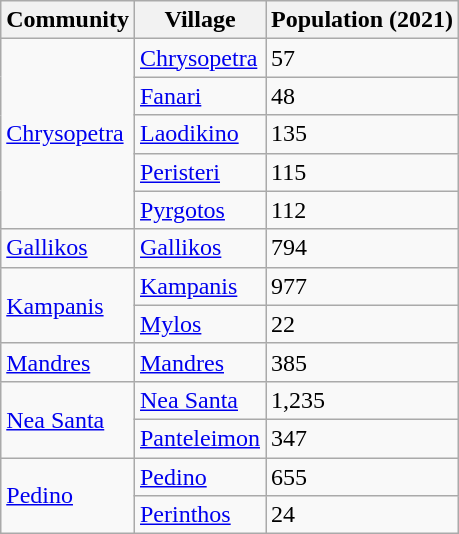<table class="wikitable">
<tr>
<th>Community</th>
<th>Village</th>
<th>Population (2021)</th>
</tr>
<tr>
<td rowspan=5><a href='#'>Chrysopetra</a></td>
<td><a href='#'>Chrysopetra</a></td>
<td>57</td>
</tr>
<tr>
<td><a href='#'>Fanari</a></td>
<td>48</td>
</tr>
<tr>
<td><a href='#'>Laodikino</a></td>
<td>135</td>
</tr>
<tr>
<td><a href='#'>Peristeri</a></td>
<td>115</td>
</tr>
<tr>
<td><a href='#'>Pyrgotos</a></td>
<td>112</td>
</tr>
<tr>
<td><a href='#'>Gallikos</a></td>
<td><a href='#'>Gallikos</a></td>
<td>794</td>
</tr>
<tr>
<td rowspan=2><a href='#'>Kampanis</a></td>
<td><a href='#'>Kampanis</a></td>
<td>977</td>
</tr>
<tr>
<td><a href='#'>Mylos</a></td>
<td>22</td>
</tr>
<tr>
<td><a href='#'>Mandres</a></td>
<td><a href='#'>Mandres</a></td>
<td>385</td>
</tr>
<tr>
<td rowspan=2><a href='#'>Nea Santa</a></td>
<td><a href='#'>Nea Santa</a></td>
<td>1,235</td>
</tr>
<tr>
<td><a href='#'>Panteleimon</a></td>
<td>347</td>
</tr>
<tr>
<td rowspan=2><a href='#'>Pedino</a></td>
<td><a href='#'>Pedino</a></td>
<td>655</td>
</tr>
<tr>
<td><a href='#'>Perinthos</a></td>
<td>24</td>
</tr>
</table>
